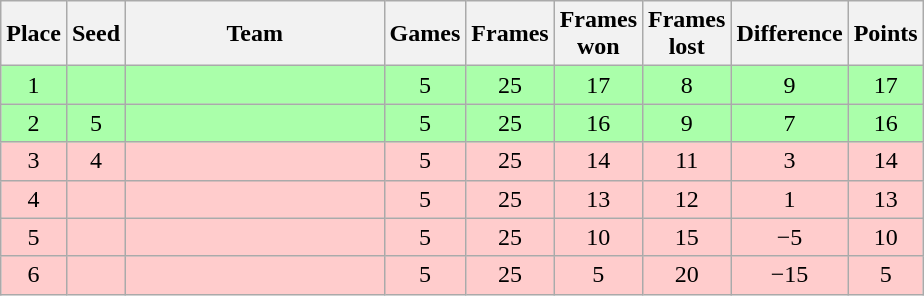<table class="wikitable" style="text-align: center;">
<tr>
<th width=20>Place</th>
<th width=20>Seed</th>
<th width=165>Team</th>
<th width=20>Games</th>
<th width=20>Frames</th>
<th width=20>Frames won</th>
<th width=20>Frames lost</th>
<th width=20>Difference</th>
<th width=20>Points</th>
</tr>
<tr style="background:#aaffaa;">
<td>1</td>
<td></td>
<td style="text-align:left;"><strong></strong></td>
<td>5</td>
<td>25</td>
<td>17</td>
<td>8</td>
<td>9</td>
<td>17</td>
</tr>
<tr style="background:#aaffaa;">
<td>2</td>
<td>5</td>
<td style="text-align:left;"><strong></strong></td>
<td>5</td>
<td>25</td>
<td>16</td>
<td>9</td>
<td>7</td>
<td>16</td>
</tr>
<tr style="background:#fcc;">
<td>3</td>
<td>4</td>
<td style="text-align:left;"></td>
<td>5</td>
<td>25</td>
<td>14</td>
<td>11</td>
<td>3</td>
<td>14</td>
</tr>
<tr style="background:#fcc;">
<td>4</td>
<td></td>
<td style="text-align:left;"></td>
<td>5</td>
<td>25</td>
<td>13</td>
<td>12</td>
<td>1</td>
<td>13</td>
</tr>
<tr style="background:#fcc;">
<td>5</td>
<td></td>
<td style="text-align:left;"></td>
<td>5</td>
<td>25</td>
<td>10</td>
<td>15</td>
<td>−5</td>
<td>10</td>
</tr>
<tr style="background:#fcc;">
<td>6</td>
<td></td>
<td style="text-align:left;"></td>
<td>5</td>
<td>25</td>
<td>5</td>
<td>20</td>
<td>−15</td>
<td>5</td>
</tr>
</table>
